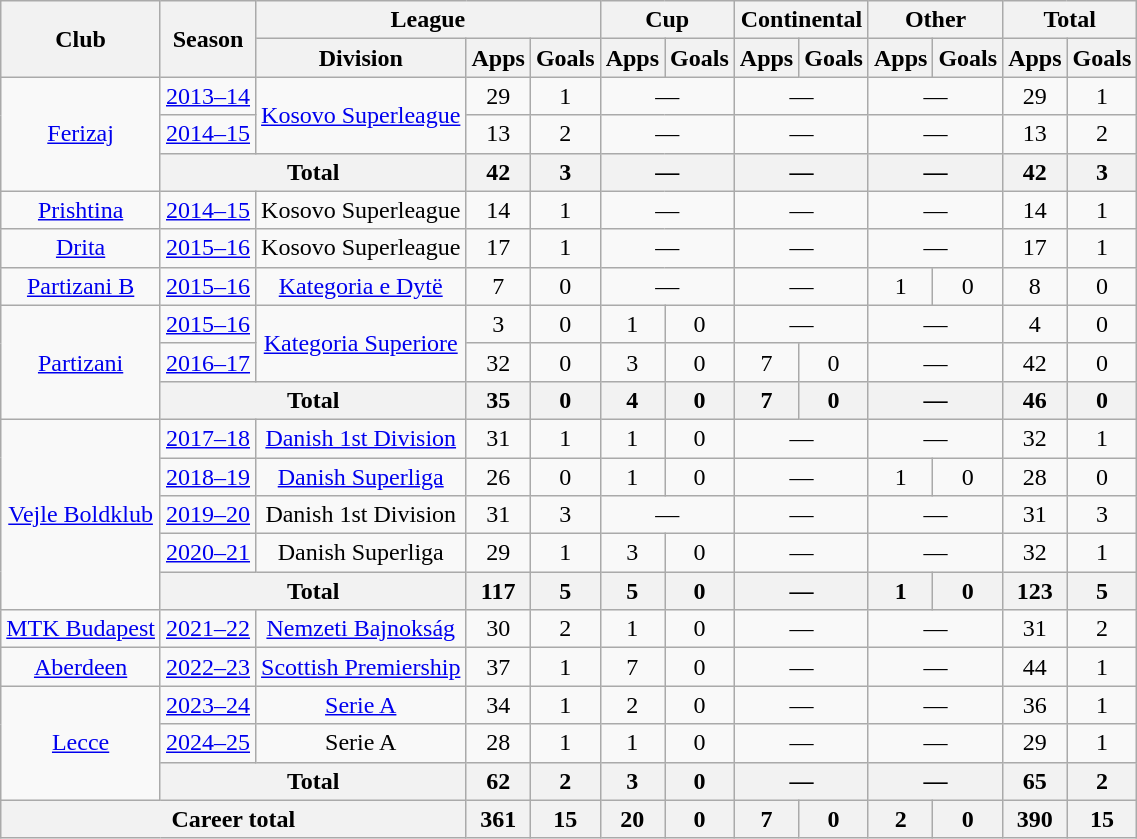<table class="wikitable" style="text-align:center">
<tr>
<th rowspan="2">Club</th>
<th rowspan="2">Season</th>
<th colspan="3">League</th>
<th colspan="2">Cup</th>
<th colspan="2">Continental</th>
<th colspan="2">Other</th>
<th colspan="2">Total</th>
</tr>
<tr>
<th>Division</th>
<th>Apps</th>
<th>Goals</th>
<th>Apps</th>
<th>Goals</th>
<th>Apps</th>
<th>Goals</th>
<th>Apps</th>
<th>Goals</th>
<th>Apps</th>
<th>Goals</th>
</tr>
<tr>
<td rowspan="3"><a href='#'>Ferizaj</a></td>
<td><a href='#'>2013–14</a></td>
<td rowspan="2"><a href='#'>Kosovo Superleague</a></td>
<td>29</td>
<td>1</td>
<td colspan="2">—</td>
<td colspan="2">—</td>
<td colspan="2">—</td>
<td>29</td>
<td>1</td>
</tr>
<tr>
<td><a href='#'>2014–15</a></td>
<td>13</td>
<td>2</td>
<td colspan="2">—</td>
<td colspan="2">—</td>
<td colspan="2">—</td>
<td>13</td>
<td>2</td>
</tr>
<tr>
<th colspan="2">Total</th>
<th>42</th>
<th>3</th>
<th colspan="2">—</th>
<th colspan="2">—</th>
<th colspan="2">—</th>
<th>42</th>
<th>3</th>
</tr>
<tr>
<td><a href='#'>Prishtina</a></td>
<td><a href='#'>2014–15</a></td>
<td>Kosovo Superleague</td>
<td>14</td>
<td>1</td>
<td colspan="2">—</td>
<td colspan="2">—</td>
<td colspan="2">—</td>
<td>14</td>
<td>1</td>
</tr>
<tr>
<td><a href='#'>Drita</a></td>
<td><a href='#'>2015–16</a></td>
<td>Kosovo Superleague</td>
<td>17</td>
<td>1</td>
<td colspan="2">—</td>
<td colspan="2">—</td>
<td colspan="2">—</td>
<td>17</td>
<td>1</td>
</tr>
<tr>
<td><a href='#'>Partizani B</a></td>
<td><a href='#'>2015–16</a></td>
<td><a href='#'>Kategoria e Dytë</a></td>
<td>7</td>
<td>0</td>
<td colspan="2">—</td>
<td colspan="2">—</td>
<td>1</td>
<td>0</td>
<td>8</td>
<td>0</td>
</tr>
<tr>
<td rowspan="3"><a href='#'>Partizani</a></td>
<td><a href='#'>2015–16</a></td>
<td rowspan="2"><a href='#'>Kategoria Superiore</a></td>
<td>3</td>
<td>0</td>
<td>1</td>
<td>0</td>
<td colspan="2">—</td>
<td colspan="2">—</td>
<td>4</td>
<td>0</td>
</tr>
<tr>
<td><a href='#'>2016–17</a></td>
<td>32</td>
<td>0</td>
<td>3</td>
<td>0</td>
<td>7</td>
<td>0</td>
<td colspan="2">—</td>
<td>42</td>
<td>0</td>
</tr>
<tr>
<th colspan="2">Total</th>
<th>35</th>
<th>0</th>
<th>4</th>
<th>0</th>
<th>7</th>
<th>0</th>
<th colspan="2">—</th>
<th>46</th>
<th>0</th>
</tr>
<tr>
<td rowspan="5"><a href='#'>Vejle Boldklub</a></td>
<td><a href='#'>2017–18</a></td>
<td><a href='#'>Danish 1st Division</a></td>
<td>31</td>
<td>1</td>
<td>1</td>
<td>0</td>
<td colspan="2">—</td>
<td colspan="2">—</td>
<td>32</td>
<td>1</td>
</tr>
<tr>
<td><a href='#'>2018–19</a></td>
<td><a href='#'>Danish Superliga</a></td>
<td>26</td>
<td>0</td>
<td>1</td>
<td>0</td>
<td colspan="2">—</td>
<td>1</td>
<td>0</td>
<td>28</td>
<td>0</td>
</tr>
<tr>
<td><a href='#'>2019–20</a></td>
<td>Danish 1st Division</td>
<td>31</td>
<td>3</td>
<td colspan="2">—</td>
<td colspan="2">—</td>
<td colspan="2">—</td>
<td>31</td>
<td>3</td>
</tr>
<tr>
<td><a href='#'>2020–21</a></td>
<td>Danish Superliga</td>
<td>29</td>
<td>1</td>
<td>3</td>
<td>0</td>
<td colspan="2">—</td>
<td colspan="2">—</td>
<td>32</td>
<td>1</td>
</tr>
<tr>
<th colspan="2">Total</th>
<th>117</th>
<th>5</th>
<th>5</th>
<th>0</th>
<th colspan="2">—</th>
<th>1</th>
<th>0</th>
<th>123</th>
<th>5</th>
</tr>
<tr>
<td><a href='#'>MTK Budapest</a></td>
<td><a href='#'>2021–22</a></td>
<td><a href='#'>Nemzeti Bajnokság</a></td>
<td>30</td>
<td>2</td>
<td>1</td>
<td>0</td>
<td colspan="2">—</td>
<td colspan="2">—</td>
<td>31</td>
<td>2</td>
</tr>
<tr>
<td><a href='#'>Aberdeen</a></td>
<td><a href='#'>2022–23</a></td>
<td><a href='#'>Scottish Premiership</a></td>
<td>37</td>
<td>1</td>
<td>7</td>
<td>0</td>
<td colspan="2">—</td>
<td colspan="2">—</td>
<td>44</td>
<td>1</td>
</tr>
<tr>
<td rowspan="3"><a href='#'>Lecce</a></td>
<td><a href='#'>2023–24</a></td>
<td><a href='#'>Serie A</a></td>
<td>34</td>
<td>1</td>
<td>2</td>
<td>0</td>
<td colspan="2">—</td>
<td colspan="2">—</td>
<td>36</td>
<td>1</td>
</tr>
<tr>
<td><a href='#'>2024–25</a></td>
<td>Serie A</td>
<td>28</td>
<td>1</td>
<td>1</td>
<td>0</td>
<td colspan="2">—</td>
<td colspan="2">—</td>
<td>29</td>
<td>1</td>
</tr>
<tr>
<th colspan="2">Total</th>
<th>62</th>
<th>2</th>
<th>3</th>
<th>0</th>
<th colspan="2">—</th>
<th colspan="2">—</th>
<th>65</th>
<th>2</th>
</tr>
<tr>
<th colspan="3">Career total</th>
<th>361</th>
<th>15</th>
<th>20</th>
<th>0</th>
<th>7</th>
<th>0</th>
<th>2</th>
<th>0</th>
<th>390</th>
<th>15</th>
</tr>
</table>
